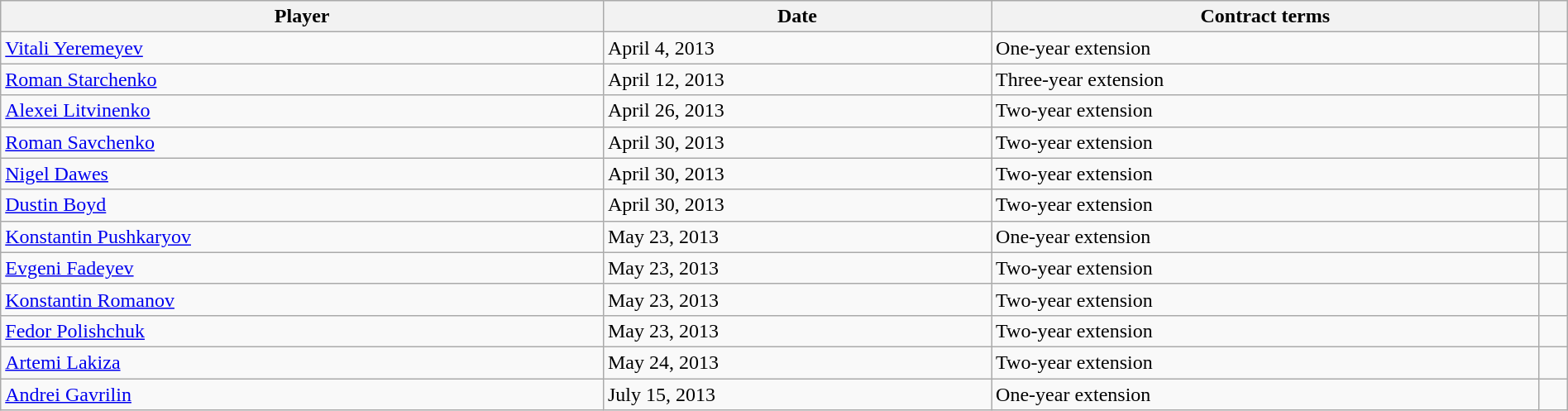<table class="wikitable" style="width:100%;">
<tr>
<th>Player</th>
<th>Date</th>
<th>Contract terms</th>
<th></th>
</tr>
<tr>
<td> <a href='#'>Vitali Yeremeyev</a></td>
<td>April 4, 2013</td>
<td>One-year extension</td>
<td></td>
</tr>
<tr>
<td> <a href='#'>Roman Starchenko</a></td>
<td>April 12, 2013</td>
<td>Three-year extension</td>
<td></td>
</tr>
<tr>
<td> <a href='#'>Alexei Litvinenko</a></td>
<td>April 26, 2013</td>
<td>Two-year extension</td>
<td></td>
</tr>
<tr>
<td> <a href='#'>Roman Savchenko</a></td>
<td>April 30, 2013</td>
<td>Two-year extension</td>
<td></td>
</tr>
<tr>
<td> <a href='#'>Nigel Dawes</a></td>
<td>April 30, 2013</td>
<td>Two-year extension</td>
<td></td>
</tr>
<tr>
<td> <a href='#'>Dustin Boyd</a></td>
<td>April 30, 2013</td>
<td>Two-year extension</td>
<td></td>
</tr>
<tr>
<td> <a href='#'>Konstantin Pushkaryov</a></td>
<td>May 23, 2013</td>
<td>One-year extension</td>
<td></td>
</tr>
<tr>
<td> <a href='#'>Evgeni Fadeyev</a></td>
<td>May 23, 2013</td>
<td>Two-year extension</td>
<td></td>
</tr>
<tr>
<td> <a href='#'>Konstantin Romanov</a></td>
<td>May 23, 2013</td>
<td>Two-year extension</td>
<td></td>
</tr>
<tr>
<td> <a href='#'>Fedor Polishchuk</a></td>
<td>May 23, 2013</td>
<td>Two-year extension</td>
<td></td>
</tr>
<tr>
<td> <a href='#'>Artemi Lakiza</a></td>
<td>May 24, 2013</td>
<td>Two-year extension</td>
<td></td>
</tr>
<tr>
<td> <a href='#'>Andrei Gavrilin</a></td>
<td>July 15, 2013</td>
<td>One-year extension</td>
<td></td>
</tr>
</table>
